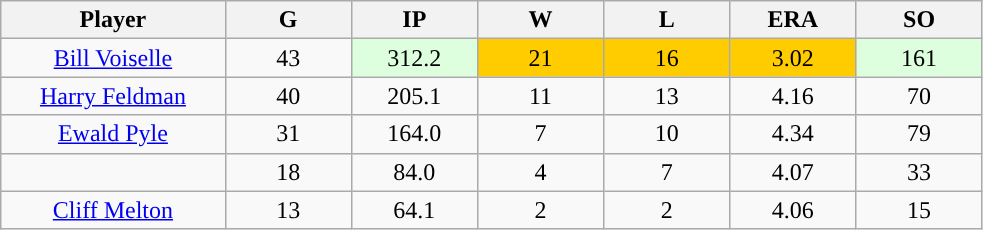<table class="wikitable sortable">
<tr>
<th bgcolor="#DDDDFF" width="16%">Player</th>
<th bgcolor="#DDDDFF" width="9%">G</th>
<th bgcolor="#DDDDFF" width="9%">IP</th>
<th bgcolor="#DDDDFF" width="9%">W</th>
<th bgcolor="#DDDDFF" width="9%">L</th>
<th bgcolor="#DDDDFF" width="9%">ERA</th>
<th bgcolor="#DDDDFF" width="9%">SO</th>
</tr>
<tr align="center">
<td><a href='#'>Bill Voiselle</a></td>
<td>43</td>
<td style="background:#DDFFDD;">312.2</td>
<td style="background:#fc0;">21</td>
<td style="background:#fc0;">16</td>
<td style="background:#fc0;">3.02</td>
<td style="background:#DDFFDD;">161</td>
</tr>
<tr align=center>
<td><a href='#'>Harry Feldman</a></td>
<td>40</td>
<td>205.1</td>
<td>11</td>
<td>13</td>
<td>4.16</td>
<td>70</td>
</tr>
<tr align=center>
<td><a href='#'>Ewald Pyle</a></td>
<td>31</td>
<td>164.0</td>
<td>7</td>
<td>10</td>
<td>4.34</td>
<td>79</td>
</tr>
<tr align=center>
<td></td>
<td>18</td>
<td>84.0</td>
<td>4</td>
<td>7</td>
<td>4.07</td>
<td>33</td>
</tr>
<tr align="center">
<td><a href='#'>Cliff Melton</a></td>
<td>13</td>
<td>64.1</td>
<td>2</td>
<td>2</td>
<td>4.06</td>
<td>15</td>
</tr>
</table>
